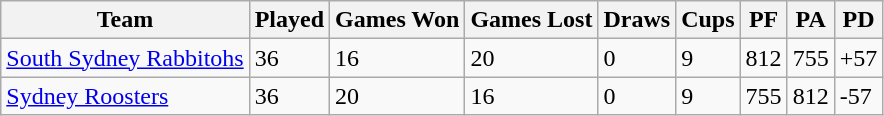<table class="wikitable sortable" style="text-align:left;">
<tr>
<th>Team</th>
<th>Played</th>
<th>Games Won</th>
<th>Games Lost</th>
<th>Draws</th>
<th>Cups</th>
<th>PF</th>
<th>PA</th>
<th>PD</th>
</tr>
<tr>
<td> <a href='#'>South Sydney Rabbitohs</a></td>
<td>36</td>
<td>16</td>
<td>20</td>
<td>0</td>
<td>9</td>
<td>812</td>
<td>755</td>
<td>+57</td>
</tr>
<tr>
<td> <a href='#'>Sydney Roosters</a></td>
<td>36</td>
<td>20</td>
<td>16</td>
<td>0</td>
<td>9</td>
<td>755</td>
<td>812</td>
<td>-57</td>
</tr>
</table>
